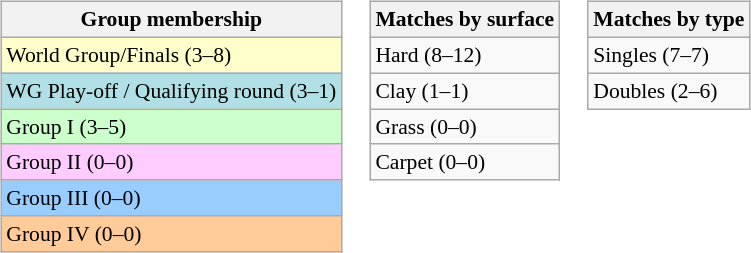<table>
<tr valign=top>
<td><br><table class=wikitable style=font-size:90%>
<tr>
<th>Group membership</th>
</tr>
<tr bgcolor=#FFFFCC>
<td>World Group/Finals (3–8)</td>
</tr>
<tr bgcolor=#B0E0E6>
<td>WG Play-off / Qualifying round (3–1)</td>
</tr>
<tr bgcolor=#CCFFCC>
<td>Group I (3–5)</td>
</tr>
<tr bgcolor=#FFCCFF>
<td>Group II (0–0)</td>
</tr>
<tr bgcolor=#99CCFF>
<td>Group III (0–0)</td>
</tr>
<tr bgcolor=#FFCC99>
<td>Group IV (0–0)</td>
</tr>
</table>
</td>
<td><br><table class=wikitable style=font-size:90%>
<tr>
<th>Matches by surface</th>
</tr>
<tr>
<td>Hard (8–12)</td>
</tr>
<tr>
<td>Clay (1–1)</td>
</tr>
<tr>
<td>Grass (0–0)</td>
</tr>
<tr>
<td>Carpet (0–0)</td>
</tr>
</table>
</td>
<td><br><table class=wikitable style=font-size:90%>
<tr>
<th>Matches by type</th>
</tr>
<tr>
<td>Singles (7–7)</td>
</tr>
<tr>
<td>Doubles (2–6)</td>
</tr>
</table>
</td>
</tr>
</table>
